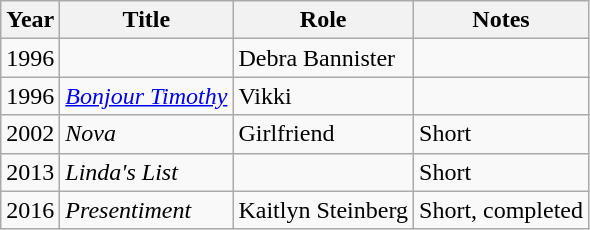<table class="wikitable sortable">
<tr>
<th>Year</th>
<th>Title</th>
<th>Role</th>
<th class="unsortable">Notes</th>
</tr>
<tr>
<td>1996</td>
<td><em></em></td>
<td>Debra Bannister</td>
<td></td>
</tr>
<tr>
<td>1996</td>
<td><em><a href='#'>Bonjour Timothy</a></em></td>
<td>Vikki</td>
<td></td>
</tr>
<tr>
<td>2002</td>
<td><em>Nova</em></td>
<td>Girlfriend</td>
<td>Short</td>
</tr>
<tr>
<td>2013</td>
<td><em>Linda's List</em></td>
<td></td>
<td>Short</td>
</tr>
<tr>
<td>2016</td>
<td><em>Presentiment</em></td>
<td>Kaitlyn Steinberg</td>
<td>Short, completed</td>
</tr>
</table>
